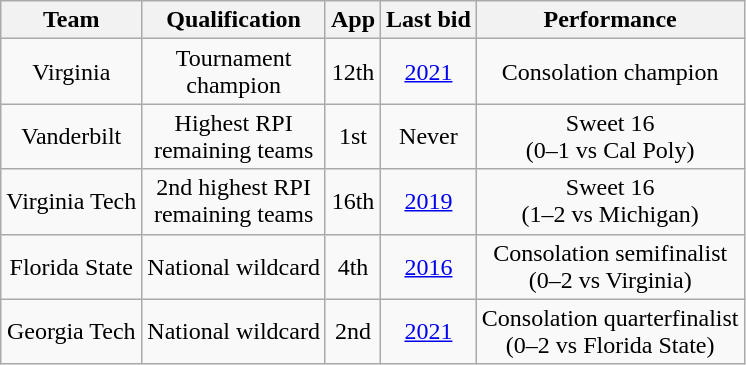<table class="wikitable sortable" style="text-align:center">
<tr>
<th>Team</th>
<th>Qualification</th>
<th>App</th>
<th>Last bid</th>
<th>Performance</th>
</tr>
<tr>
<td>Virginia</td>
<td>Tournament<br>champion</td>
<td>12th</td>
<td><a href='#'>2021</a></td>
<td>Consolation champion</td>
</tr>
<tr>
<td>Vanderbilt</td>
<td>Highest RPI<br>remaining teams</td>
<td>1st</td>
<td>Never</td>
<td>Sweet 16<br>(0–1 vs Cal Poly)</td>
</tr>
<tr>
<td>Virginia Tech</td>
<td>2nd highest RPI<br>remaining teams</td>
<td>16th</td>
<td><a href='#'>2019</a></td>
<td>Sweet 16<br>(1–2 vs Michigan)</td>
</tr>
<tr>
<td>Florida State</td>
<td>National wildcard</td>
<td>4th</td>
<td><a href='#'>2016</a></td>
<td>Consolation semifinalist<br>(0–2 vs Virginia)</td>
</tr>
<tr>
<td>Georgia Tech</td>
<td>National wildcard</td>
<td>2nd</td>
<td><a href='#'>2021</a></td>
<td>Consolation quarterfinalist<br>(0–2 vs Florida State)</td>
</tr>
</table>
